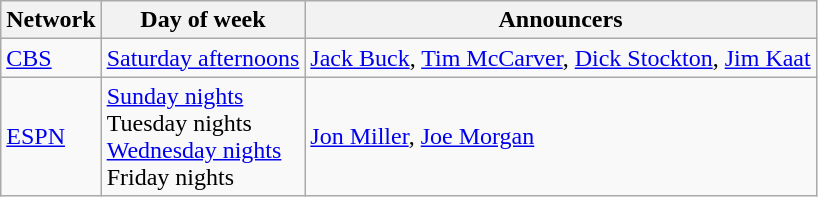<table class="wikitable">
<tr>
<th>Network</th>
<th>Day of week</th>
<th>Announcers</th>
</tr>
<tr>
<td><a href='#'>CBS</a></td>
<td><a href='#'>Saturday afternoons</a></td>
<td><a href='#'>Jack Buck</a>, <a href='#'>Tim McCarver</a>, <a href='#'>Dick Stockton</a>, <a href='#'>Jim Kaat</a></td>
</tr>
<tr>
<td><a href='#'>ESPN</a></td>
<td><a href='#'>Sunday nights</a><br>Tuesday nights<br><a href='#'>Wednesday nights</a><br>Friday nights</td>
<td><a href='#'>Jon Miller</a>, <a href='#'>Joe Morgan</a> </td>
</tr>
</table>
